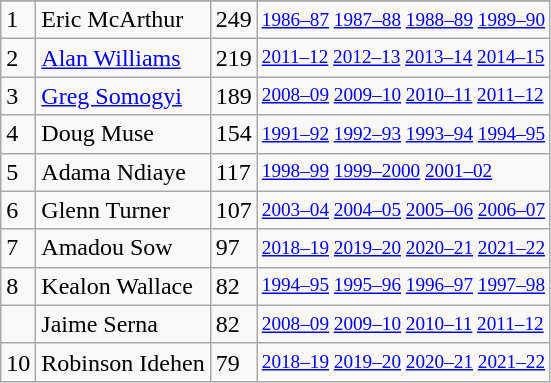<table class="wikitable">
<tr>
</tr>
<tr>
<td>1</td>
<td>Eric McArthur</td>
<td>249</td>
<td style="font-size:80%;"><a href='#'>1986–87</a> <a href='#'>1987–88</a> <a href='#'>1988–89</a> <a href='#'>1989–90</a></td>
</tr>
<tr>
<td>2</td>
<td><a href='#'>Alan Williams</a></td>
<td>219</td>
<td style="font-size:80%;"><a href='#'>2011–12</a> <a href='#'>2012–13</a> <a href='#'>2013–14</a> <a href='#'>2014–15</a></td>
</tr>
<tr>
<td>3</td>
<td><a href='#'>Greg Somogyi</a></td>
<td>189</td>
<td style="font-size:80%;"><a href='#'>2008–09</a> <a href='#'>2009–10</a> <a href='#'>2010–11</a> <a href='#'>2011–12</a></td>
</tr>
<tr>
<td>4</td>
<td>Doug Muse</td>
<td>154</td>
<td style="font-size:80%;"><a href='#'>1991–92</a> <a href='#'>1992–93</a> <a href='#'>1993–94</a> <a href='#'>1994–95</a></td>
</tr>
<tr>
<td>5</td>
<td>Adama Ndiaye</td>
<td>117</td>
<td style="font-size:80%;"><a href='#'>1998–99</a> <a href='#'>1999–2000</a> <a href='#'>2001–02</a></td>
</tr>
<tr>
<td>6</td>
<td>Glenn Turner</td>
<td>107</td>
<td style="font-size:80%;"><a href='#'>2003–04</a> <a href='#'>2004–05</a> <a href='#'>2005–06</a> <a href='#'>2006–07</a></td>
</tr>
<tr>
<td>7</td>
<td>Amadou Sow</td>
<td>97</td>
<td style="font-size:80%;"><a href='#'>2018–19</a> <a href='#'>2019–20</a> <a href='#'>2020–21</a> <a href='#'>2021–22</a></td>
</tr>
<tr>
<td>8</td>
<td>Kealon Wallace</td>
<td>82</td>
<td style="font-size:80%;"><a href='#'>1994–95</a> <a href='#'>1995–96</a> <a href='#'>1996–97</a> <a href='#'>1997–98</a></td>
</tr>
<tr>
<td></td>
<td>Jaime Serna</td>
<td>82</td>
<td style="font-size:80%;"><a href='#'>2008–09</a> <a href='#'>2009–10</a> <a href='#'>2010–11</a> <a href='#'>2011–12</a></td>
</tr>
<tr>
<td>10</td>
<td>Robinson Idehen</td>
<td>79</td>
<td style="font-size:80%;"><a href='#'>2018–19</a> <a href='#'>2019–20</a> <a href='#'>2020–21</a> <a href='#'>2021–22</a></td>
</tr>
</table>
